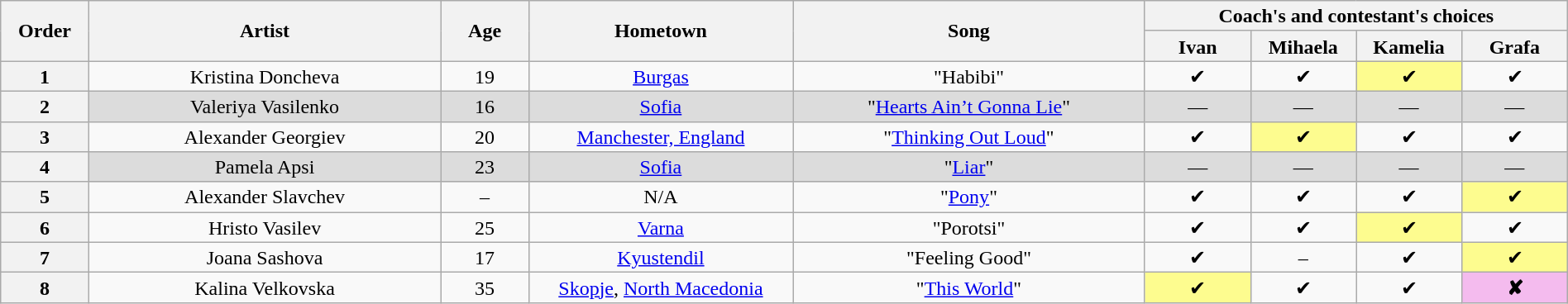<table class="wikitable" style="text-align:center; line-height:17px; width:100%;">
<tr>
<th rowspan="2" scope="col" style="width:05%;">Order</th>
<th rowspan="2" scope="col" style="width:20%;">Artist</th>
<th rowspan="2" scope="col" style="width:05%;">Age</th>
<th rowspan="2" scope="col" style="width:15%;">Hometown</th>
<th rowspan="2" scope="col" style="width:20%;">Song</th>
<th colspan="4" scope="col" style="width:32%;">Coach's and contestant's choices</th>
</tr>
<tr>
<th style="width:06%;">Ivan</th>
<th style="width:06%;">Mihaela</th>
<th style="width:06%;">Kamelia</th>
<th style="width:06%;">Grafa</th>
</tr>
<tr>
<th>1</th>
<td>Kristina Doncheva</td>
<td>19</td>
<td><a href='#'>Burgas</a></td>
<td>"Habibi"</td>
<td>✔</td>
<td>✔</td>
<td style="background:#fdfc8f;">✔</td>
<td>✔</td>
</tr>
<tr>
<th>2</th>
<td style="background:#dcdcdc;">Valeriya Vasilenko</td>
<td style="background:#dcdcdc;">16</td>
<td style="background:#dcdcdc;"><a href='#'>Sofia</a></td>
<td style="background:#dcdcdc;">"<a href='#'>Hearts Ain’t Gonna Lie</a>"</td>
<td style="background:#dcdcdc;">—</td>
<td style="background:#dcdcdc;">—</td>
<td style="background:#dcdcdc;">—</td>
<td style="background:#dcdcdc;">—</td>
</tr>
<tr>
<th>3</th>
<td>Alexander Georgiev</td>
<td>20</td>
<td><a href='#'>Manchester, England</a></td>
<td>"<a href='#'>Thinking Out Loud</a>"</td>
<td>✔</td>
<td style="background:#fdfc8f;">✔</td>
<td>✔</td>
<td>✔</td>
</tr>
<tr>
<th>4</th>
<td style="background:#dcdcdc;">Pamela Apsi</td>
<td style="background:#dcdcdc;">23</td>
<td style="background:#dcdcdc;"><a href='#'>Sofia</a></td>
<td style="background:#dcdcdc;">"<a href='#'>Liar</a>"</td>
<td style="background:#dcdcdc;">—</td>
<td style="background:#dcdcdc;">—</td>
<td style="background:#dcdcdc;">—</td>
<td style="background:#dcdcdc;">—</td>
</tr>
<tr>
<th>5</th>
<td>Alexander Slavchev</td>
<td>–</td>
<td>N/A</td>
<td>"<a href='#'>Pony</a>"</td>
<td>✔</td>
<td>✔</td>
<td>✔</td>
<td style="background:#fdfc8f;">✔</td>
</tr>
<tr>
<th>6</th>
<td>Hristo Vasilev</td>
<td>25</td>
<td><a href='#'>Varna</a></td>
<td>"Porotsi"</td>
<td>✔</td>
<td>✔</td>
<td style="background:#fdfc8f;">✔</td>
<td>✔</td>
</tr>
<tr>
<th>7</th>
<td>Joana Sashova</td>
<td>17</td>
<td><a href='#'>Kyustendil</a></td>
<td>"Feeling Good"</td>
<td>✔</td>
<td>–</td>
<td>✔</td>
<td style="background:#fdfc8f;">✔</td>
</tr>
<tr>
<th>8</th>
<td>Kalina Velkovska</td>
<td>35</td>
<td><a href='#'>Skopje</a>, <a href='#'>North Macedonia</a></td>
<td>"<a href='#'>This World</a>"</td>
<td style="background:#fdfc8f;">✔</td>
<td>✔</td>
<td>✔</td>
<td style="background:#f4bbee;"><strong>✘</strong></td>
</tr>
</table>
